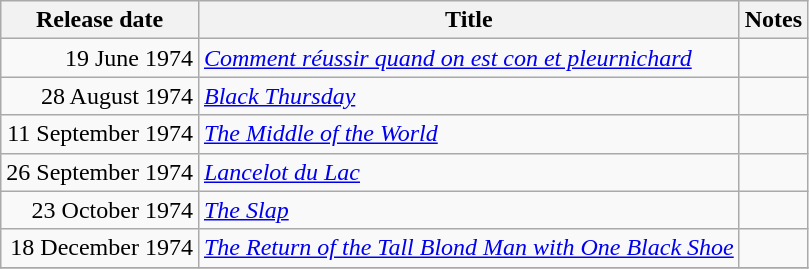<table class="wikitable sortable">
<tr>
<th scope="col">Release date</th>
<th>Title</th>
<th>Notes</th>
</tr>
<tr>
<td style="text-align:right;">19 June 1974</td>
<td><em><a href='#'>Comment réussir quand on est con et pleurnichard</a></em></td>
<td></td>
</tr>
<tr>
<td style="text-align:right;">28 August 1974</td>
<td><em><a href='#'>Black Thursday</a></em></td>
<td></td>
</tr>
<tr>
<td style="text-align:right;">11 September 1974</td>
<td><em><a href='#'>The Middle of the World</a></em></td>
<td></td>
</tr>
<tr>
<td style="text-align:right;">26 September 1974</td>
<td><em><a href='#'>Lancelot du Lac</a></em></td>
<td></td>
</tr>
<tr>
<td style="text-align:right;">23 October 1974</td>
<td><em><a href='#'>The Slap</a></em></td>
<td></td>
</tr>
<tr>
<td style="text-align:right;">18 December 1974</td>
<td><em><a href='#'>The Return of the Tall Blond Man with One Black Shoe</a></em></td>
<td></td>
</tr>
<tr>
</tr>
</table>
